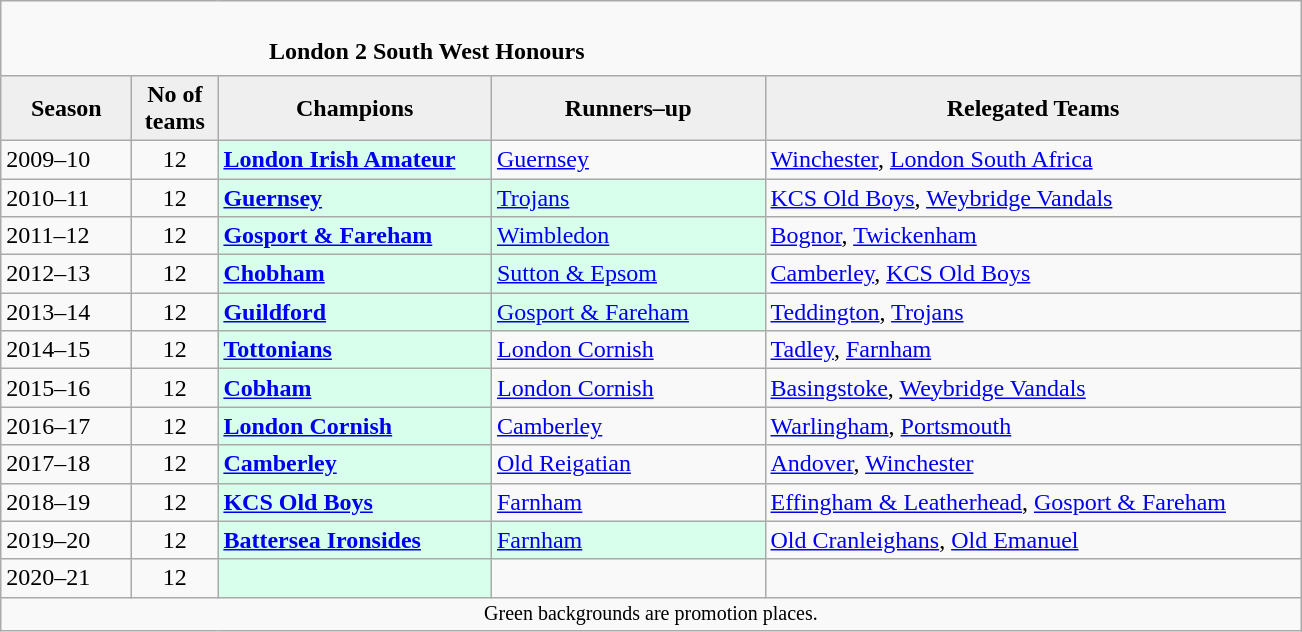<table class="wikitable" style="text-align: left;">
<tr>
<td colspan="11" cellpadding="0" cellspacing="0"><br><table border="0" style="width:100%;" cellpadding="0" cellspacing="0">
<tr>
<td style="width:20%; border:0;"></td>
<td style="border:0;"><strong>London 2 South West Honours</strong></td>
<td style="width:20%; border:0;"></td>
</tr>
</table>
</td>
</tr>
<tr>
<th style="background:#efefef; width:80px;">Season</th>
<th style="background:#efefef; width:50px;">No of teams</th>
<th style="background:#efefef; width:175px;">Champions</th>
<th style="background:#efefef; width:175px;">Runners–up</th>
<th style="background:#efefef; width:350px;">Relegated Teams</th>
</tr>
<tr align=left>
<td>2009–10</td>
<td style="text-align: center;">12</td>
<td style="background:#d8ffeb;"><strong><a href='#'>London Irish Amateur</a></strong></td>
<td><a href='#'>Guernsey</a></td>
<td><a href='#'>Winchester</a>, <a href='#'>London South Africa</a></td>
</tr>
<tr>
<td>2010–11</td>
<td style="text-align: center;">12</td>
<td style="background:#d8ffeb;"><strong><a href='#'>Guernsey</a></strong></td>
<td style="background:#d8ffeb;"><a href='#'>Trojans</a></td>
<td><a href='#'>KCS Old Boys</a>, <a href='#'>Weybridge Vandals</a></td>
</tr>
<tr>
<td>2011–12</td>
<td style="text-align: center;">12</td>
<td style="background:#d8ffeb;"><strong><a href='#'>Gosport & Fareham</a></strong></td>
<td style="background:#d8ffeb;"><a href='#'>Wimbledon</a></td>
<td><a href='#'>Bognor</a>, <a href='#'>Twickenham</a></td>
</tr>
<tr>
<td>2012–13</td>
<td style="text-align: center;">12</td>
<td style="background:#d8ffeb;"><strong><a href='#'>Chobham</a></strong></td>
<td style="background:#d8ffeb;"><a href='#'>Sutton & Epsom</a></td>
<td><a href='#'>Camberley</a>, <a href='#'>KCS Old Boys</a></td>
</tr>
<tr>
<td>2013–14</td>
<td style="text-align: center;">12</td>
<td style="background:#d8ffeb;"><strong><a href='#'>Guildford</a></strong></td>
<td style="background:#d8ffeb;"><a href='#'>Gosport & Fareham</a></td>
<td><a href='#'>Teddington</a>, <a href='#'>Trojans</a></td>
</tr>
<tr>
<td>2014–15</td>
<td style="text-align: center;">12</td>
<td style="background:#d8ffeb;"><strong><a href='#'>Tottonians</a></strong></td>
<td><a href='#'>London Cornish</a></td>
<td><a href='#'>Tadley</a>, <a href='#'>Farnham</a></td>
</tr>
<tr>
<td>2015–16</td>
<td style="text-align: center;">12</td>
<td style="background:#d8ffeb;"><strong><a href='#'>Cobham</a></strong></td>
<td><a href='#'>London Cornish</a></td>
<td><a href='#'>Basingstoke</a>, <a href='#'>Weybridge Vandals</a></td>
</tr>
<tr>
<td>2016–17</td>
<td style="text-align: center;">12</td>
<td style="background:#d8ffeb;"><strong><a href='#'>London Cornish</a></strong></td>
<td><a href='#'>Camberley</a></td>
<td><a href='#'>Warlingham</a>, <a href='#'>Portsmouth</a></td>
</tr>
<tr>
<td>2017–18</td>
<td style="text-align: center;">12</td>
<td style="background:#d8ffeb;"><strong><a href='#'>Camberley</a></strong></td>
<td><a href='#'>Old Reigatian</a></td>
<td><a href='#'>Andover</a>, <a href='#'>Winchester</a></td>
</tr>
<tr>
<td>2018–19</td>
<td style="text-align: center;">12</td>
<td style="background:#d8ffeb;"><strong><a href='#'>KCS Old Boys</a></strong></td>
<td><a href='#'>Farnham</a></td>
<td><a href='#'>Effingham & Leatherhead</a>, <a href='#'>Gosport & Fareham</a></td>
</tr>
<tr>
<td>2019–20</td>
<td style="text-align: center;">12</td>
<td style="background:#d8ffeb;"><strong><a href='#'>Battersea Ironsides</a></strong></td>
<td style="background:#d8ffeb;"><a href='#'>Farnham</a></td>
<td><a href='#'>Old Cranleighans</a>, <a href='#'>Old Emanuel</a></td>
</tr>
<tr>
<td>2020–21</td>
<td style="text-align: center;">12</td>
<td style="background:#d8ffeb;"></td>
<td></td>
<td></td>
</tr>
<tr>
<td colspan="15"  style="border:0; font-size:smaller; text-align:center;">Green backgrounds are promotion places.</td>
</tr>
</table>
